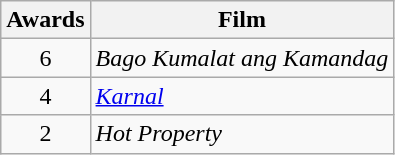<table class="wikitable" style="text-align:center">
<tr>
<th scope="col">Awards</th>
<th scope="col">Film</th>
</tr>
<tr>
<td>6</td>
<td align=left><em>Bago Kumalat ang Kamandag</em></td>
</tr>
<tr>
<td>4</td>
<td align=left><em><a href='#'>Karnal</a></em></td>
</tr>
<tr>
<td>2</td>
<td align=left><em>Hot Property</em></td>
</tr>
</table>
